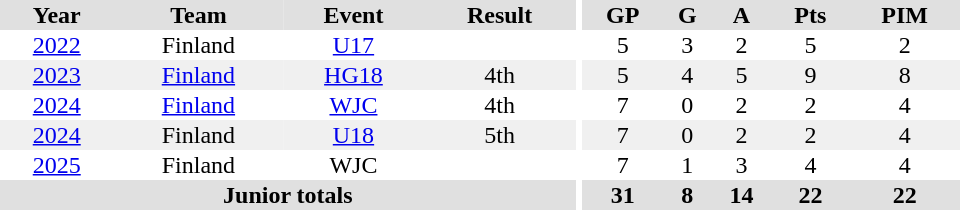<table border="0" cellpadding="1" cellspacing="0" ID="Table3" style="text-align:center; width:40em;">
<tr bgcolor="#e0e0e0">
<th>Year</th>
<th>Team</th>
<th>Event</th>
<th>Result</th>
<th rowspan="99" bgcolor="#ffffff"></th>
<th>GP</th>
<th>G</th>
<th>A</th>
<th>Pts</th>
<th>PIM</th>
</tr>
<tr>
<td><a href='#'>2022</a></td>
<td>Finland</td>
<td><a href='#'>U17</a></td>
<td></td>
<td>5</td>
<td>3</td>
<td>2</td>
<td>5</td>
<td>2</td>
</tr>
<tr bgcolor="f0f0f0">
<td><a href='#'>2023</a></td>
<td><a href='#'>Finland</a></td>
<td><a href='#'>HG18</a></td>
<td>4th</td>
<td>5</td>
<td>4</td>
<td>5</td>
<td>9</td>
<td>8</td>
</tr>
<tr>
<td><a href='#'>2024</a></td>
<td><a href='#'>Finland</a></td>
<td><a href='#'>WJC</a></td>
<td>4th</td>
<td>7</td>
<td>0</td>
<td>2</td>
<td>2</td>
<td>4</td>
</tr>
<tr bgcolor="f0f0f0">
<td><a href='#'>2024</a></td>
<td>Finland</td>
<td><a href='#'>U18</a></td>
<td>5th</td>
<td>7</td>
<td>0</td>
<td>2</td>
<td>2</td>
<td>4</td>
</tr>
<tr>
<td><a href='#'>2025</a></td>
<td>Finland</td>
<td>WJC</td>
<td></td>
<td>7</td>
<td>1</td>
<td>3</td>
<td>4</td>
<td>4</td>
</tr>
<tr bgcolor="#e0e0e0">
<th colspan="4">Junior totals</th>
<th>31</th>
<th>8</th>
<th>14</th>
<th>22</th>
<th>22</th>
</tr>
</table>
